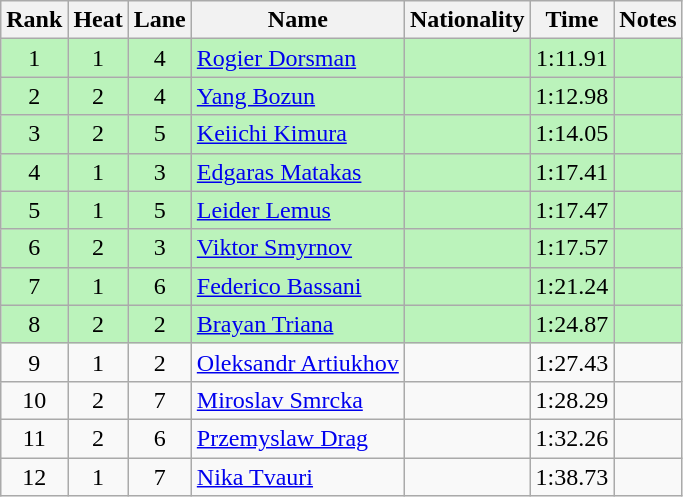<table class="wikitable sortable" style="text-align:center">
<tr>
<th>Rank</th>
<th>Heat</th>
<th>Lane</th>
<th>Name</th>
<th>Nationality</th>
<th>Time</th>
<th>Notes</th>
</tr>
<tr bgcolor=bbf3bb>
<td>1</td>
<td>1</td>
<td>4</td>
<td align=left><a href='#'>Rogier Dorsman</a></td>
<td align=left></td>
<td>1:11.91</td>
<td></td>
</tr>
<tr bgcolor=bbf3bb>
<td>2</td>
<td>2</td>
<td>4</td>
<td align=left><a href='#'>Yang Bozun</a></td>
<td align=left></td>
<td>1:12.98</td>
<td></td>
</tr>
<tr bgcolor=bbf3bb>
<td>3</td>
<td>2</td>
<td>5</td>
<td align=left><a href='#'>Keiichi Kimura</a></td>
<td align=left></td>
<td>1:14.05</td>
<td></td>
</tr>
<tr bgcolor=bbf3bb>
<td>4</td>
<td>1</td>
<td>3</td>
<td align=left><a href='#'>Edgaras Matakas</a></td>
<td align=left></td>
<td>1:17.41</td>
<td></td>
</tr>
<tr bgcolor=bbf3bb>
<td>5</td>
<td>1</td>
<td>5</td>
<td align=left><a href='#'>Leider Lemus</a></td>
<td align=left></td>
<td>1:17.47</td>
<td></td>
</tr>
<tr bgcolor=bbf3bb>
<td>6</td>
<td>2</td>
<td>3</td>
<td align=left><a href='#'>Viktor Smyrnov</a></td>
<td align=left></td>
<td>1:17.57</td>
<td></td>
</tr>
<tr bgcolor=bbf3bb>
<td>7</td>
<td>1</td>
<td>6</td>
<td align=left><a href='#'>Federico Bassani</a></td>
<td align=left></td>
<td>1:21.24</td>
<td></td>
</tr>
<tr bgcolor=bbf3bb>
<td>8</td>
<td>2</td>
<td>2</td>
<td align=left><a href='#'>Brayan Triana</a></td>
<td align=left></td>
<td>1:24.87</td>
<td></td>
</tr>
<tr>
<td>9</td>
<td>1</td>
<td>2</td>
<td align=left><a href='#'>Oleksandr Artiukhov</a></td>
<td align=left></td>
<td>1:27.43</td>
<td></td>
</tr>
<tr>
<td>10</td>
<td>2</td>
<td>7</td>
<td align=left><a href='#'>Miroslav Smrcka</a></td>
<td align=left></td>
<td>1:28.29</td>
<td></td>
</tr>
<tr>
<td>11</td>
<td>2</td>
<td>6</td>
<td align=left><a href='#'>Przemyslaw Drag</a></td>
<td align=left></td>
<td>1:32.26</td>
<td></td>
</tr>
<tr>
<td>12</td>
<td>1</td>
<td>7</td>
<td align=left><a href='#'>Nika Tvauri</a></td>
<td align=left></td>
<td>1:38.73</td>
<td></td>
</tr>
</table>
